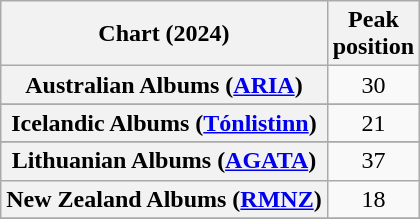<table class="wikitable sortable plainrowheaders" style="text-align:center">
<tr>
<th scope="col">Chart (2024)</th>
<th scope="col">Peak<br>position</th>
</tr>
<tr>
<th scope="row">Australian Albums (<a href='#'>ARIA</a>)</th>
<td>30</td>
</tr>
<tr>
</tr>
<tr>
</tr>
<tr>
</tr>
<tr>
</tr>
<tr>
</tr>
<tr>
</tr>
<tr>
</tr>
<tr>
<th scope="row">Icelandic Albums (<a href='#'>Tónlistinn</a>)</th>
<td>21</td>
</tr>
<tr>
</tr>
<tr>
<th scope="row">Lithuanian Albums (<a href='#'>AGATA</a>)</th>
<td>37</td>
</tr>
<tr>
<th scope="row">New Zealand Albums (<a href='#'>RMNZ</a>)</th>
<td>18</td>
</tr>
<tr>
</tr>
<tr>
</tr>
<tr>
</tr>
<tr>
</tr>
<tr>
</tr>
<tr>
</tr>
</table>
